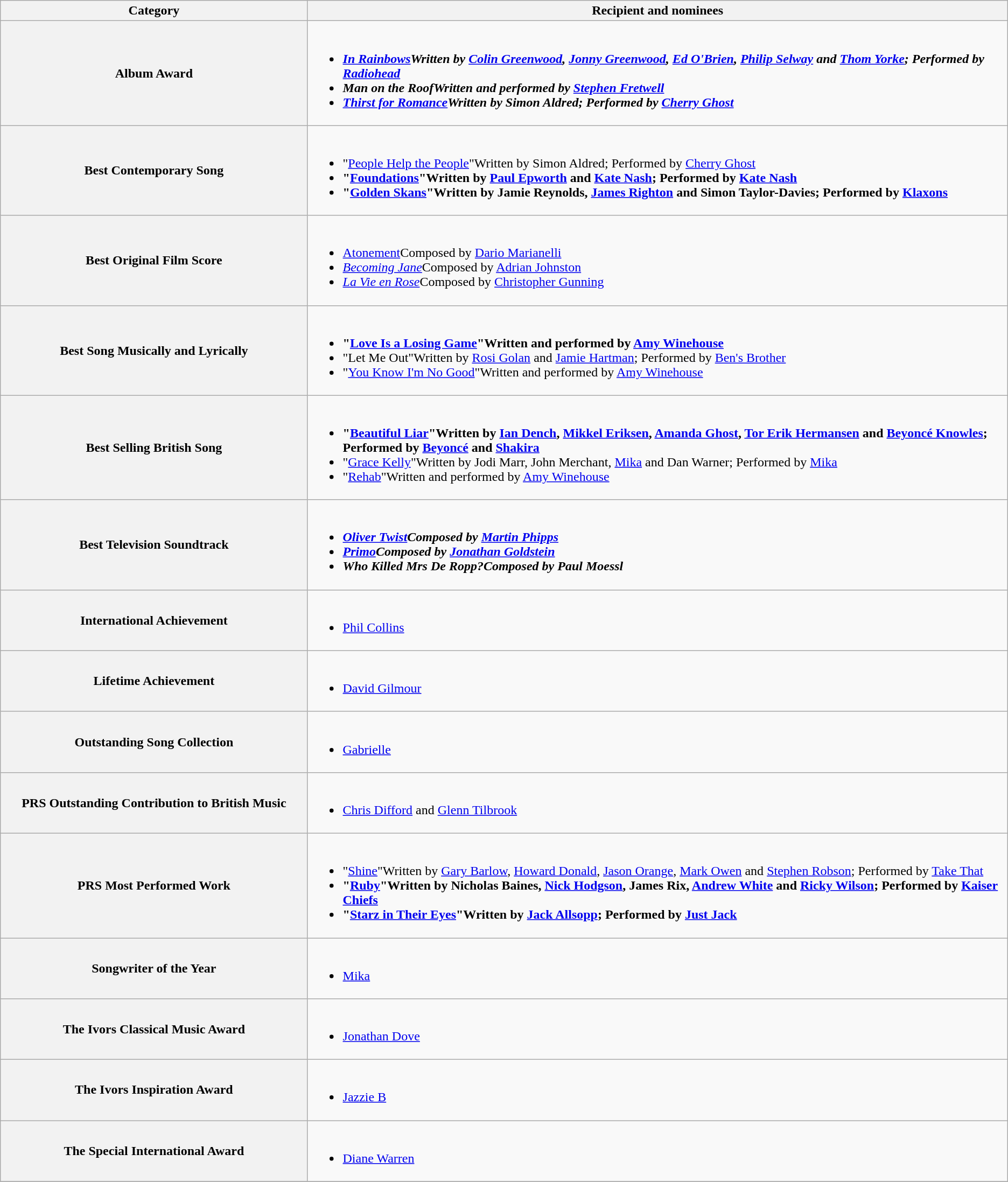<table class="wikitable">
<tr>
<th width="25%">Category</th>
<th width="57%">Recipient and nominees</th>
</tr>
<tr>
<th scope="row">Album Award</th>
<td><br><ul><li><strong><em><a href='#'>In Rainbows</a><em>Written by <a href='#'>Colin Greenwood</a>, <a href='#'>Jonny Greenwood</a>, <a href='#'>Ed O'Brien</a>, <a href='#'>Philip Selway</a> and <a href='#'>Thom Yorke</a>; Performed by <a href='#'>Radiohead</a><strong></li><li></em>Man on the Roof<em>Written and performed by <a href='#'>Stephen Fretwell</a></li><li></em><a href='#'>Thirst for Romance</a><em>Written by Simon Aldred; Performed by <a href='#'>Cherry Ghost</a></li></ul></td>
</tr>
<tr>
<th scope="row">Best Contemporary Song</th>
<td><br><ul><li></strong>"<a href='#'>People Help the People</a>"Written by Simon Aldred; Performed by <a href='#'>Cherry Ghost</a><strong></li><li>"<a href='#'>Foundations</a>"Written by <a href='#'>Paul Epworth</a> and <a href='#'>Kate Nash</a>; Performed by <a href='#'>Kate Nash</a></li><li>"<a href='#'>Golden Skans</a>"Written by Jamie Reynolds, <a href='#'>James Righton</a> and Simon Taylor-Davies; Performed by <a href='#'>Klaxons</a></li></ul></td>
</tr>
<tr>
<th scope="row">Best Original Film Score</th>
<td><br><ul><li></em></strong><a href='#'>Atonement</a></em>Composed by <a href='#'>Dario Marianelli</a></strong></li><li><em><a href='#'>Becoming Jane</a></em>Composed by <a href='#'>Adrian Johnston</a></li><li><em><a href='#'>La Vie en Rose</a></em>Composed by <a href='#'>Christopher Gunning</a></li></ul></td>
</tr>
<tr>
<th scope="row">Best Song Musically and Lyrically</th>
<td><br><ul><li><strong>"<a href='#'>Love Is a Losing Game</a>"Written and performed by <a href='#'>Amy Winehouse</a></strong></li><li>"Let Me Out"Written by <a href='#'>Rosi Golan</a> and <a href='#'>Jamie Hartman</a>; Performed by <a href='#'>Ben's Brother</a></li><li>"<a href='#'>You Know I'm No Good</a>"Written and performed by <a href='#'>Amy Winehouse</a></li></ul></td>
</tr>
<tr>
<th scope="row">Best Selling British Song</th>
<td><br><ul><li><strong>"<a href='#'>Beautiful Liar</a>"Written by <a href='#'>Ian Dench</a>, <a href='#'>Mikkel Eriksen</a>, <a href='#'>Amanda Ghost</a>, <a href='#'>Tor Erik Hermansen</a> and <a href='#'>Beyoncé Knowles</a>; Performed by <a href='#'>Beyoncé</a> and <a href='#'>Shakira</a></strong></li><li>"<a href='#'>Grace Kelly</a>"Written by Jodi Marr, John Merchant, <a href='#'>Mika</a> and Dan Warner; Performed by <a href='#'>Mika</a></li><li>"<a href='#'>Rehab</a>"Written and performed by <a href='#'>Amy Winehouse</a></li></ul></td>
</tr>
<tr>
<th scope="row">Best Television Soundtrack</th>
<td><br><ul><li><strong><em><a href='#'>Oliver Twist</a><em>Composed by <a href='#'>Martin Phipps</a><strong></li><li></em><a href='#'>Primo</a><em>Composed by <a href='#'>Jonathan Goldstein</a></li><li></em>Who Killed Mrs De Ropp?<em>Composed by Paul Moessl</li></ul></td>
</tr>
<tr>
<th scope="row">International Achievement</th>
<td><br><ul><li></strong><a href='#'>Phil Collins</a><strong></li></ul></td>
</tr>
<tr>
<th scope="row">Lifetime Achievement</th>
<td><br><ul><li></strong><a href='#'>David Gilmour</a><strong></li></ul></td>
</tr>
<tr>
<th scope="row">Outstanding Song Collection</th>
<td><br><ul><li></strong><a href='#'>Gabrielle</a><strong></li></ul></td>
</tr>
<tr>
<th scope="row">PRS Outstanding Contribution to British Music</th>
<td><br><ul><li></strong><a href='#'>Chris Difford</a> and <a href='#'>Glenn Tilbrook</a><strong></li></ul></td>
</tr>
<tr>
<th scope="row">PRS Most Performed Work</th>
<td><br><ul><li></strong>"<a href='#'>Shine</a>"Written by <a href='#'>Gary Barlow</a>, <a href='#'>Howard Donald</a>, <a href='#'>Jason Orange</a>, <a href='#'>Mark Owen</a> and <a href='#'>Stephen Robson</a>; Performed by <a href='#'>Take That</a><strong></li><li>"<a href='#'>Ruby</a>"Written by Nicholas Baines, <a href='#'>Nick Hodgson</a>, James Rix, <a href='#'>Andrew White</a> and <a href='#'>Ricky Wilson</a>; Performed by <a href='#'>Kaiser Chiefs</a></li><li>"<a href='#'>Starz in Their Eyes</a>"Written by <a href='#'>Jack Allsopp</a>; Performed by <a href='#'>Just Jack</a></li></ul></td>
</tr>
<tr>
<th scope="row">Songwriter of the Year</th>
<td><br><ul><li></strong><a href='#'>Mika</a><strong></li></ul></td>
</tr>
<tr>
<th scope="row">The Ivors Classical Music Award</th>
<td><br><ul><li></strong><a href='#'>Jonathan Dove</a><strong></li></ul></td>
</tr>
<tr>
<th scope="row">The Ivors Inspiration Award</th>
<td><br><ul><li></strong><a href='#'>Jazzie B</a><strong></li></ul></td>
</tr>
<tr>
<th scope="row">The Special International Award</th>
<td><br><ul><li></strong><a href='#'>Diane Warren</a><strong></li></ul></td>
</tr>
<tr>
</tr>
</table>
